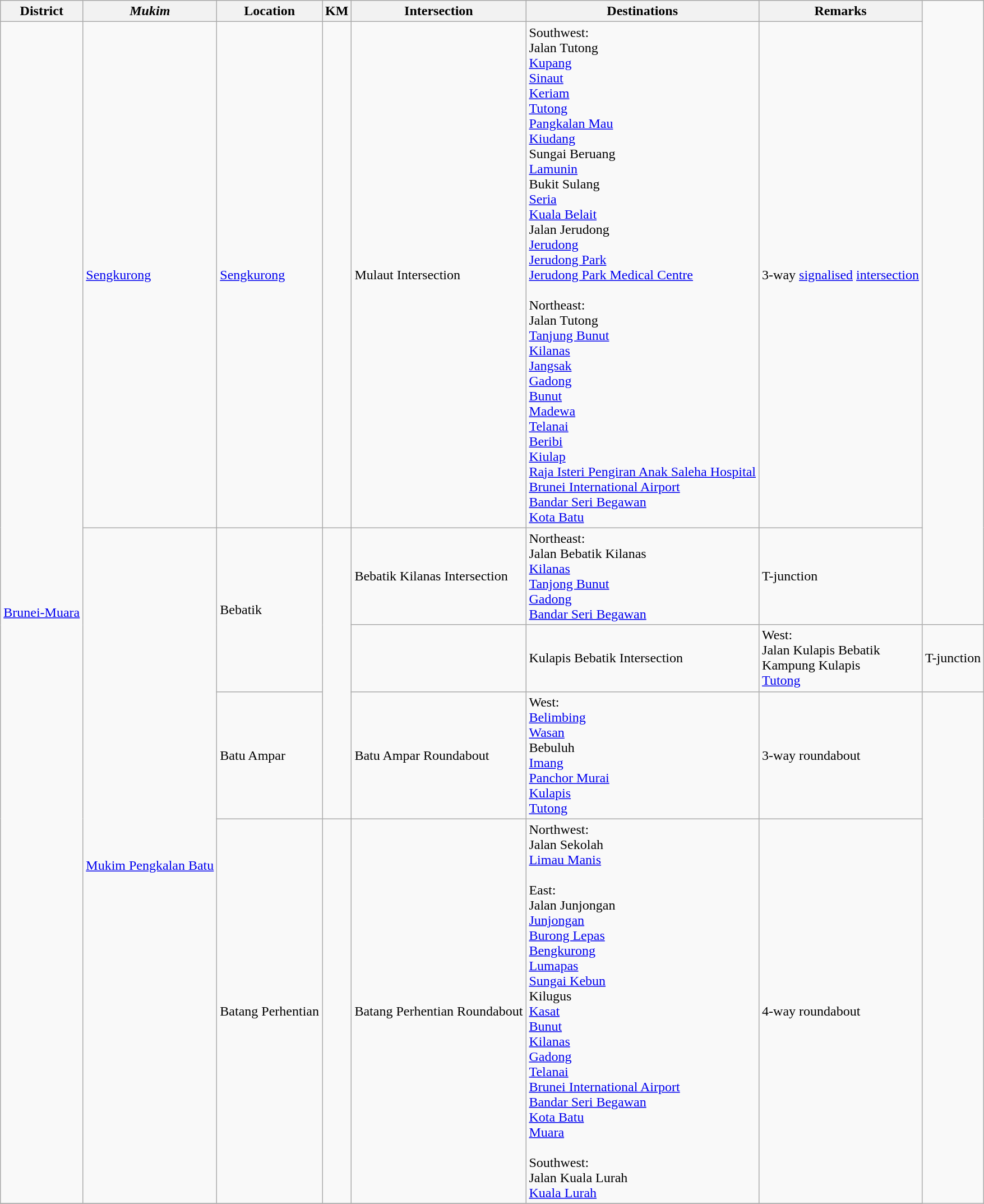<table class="wikitable">
<tr>
<th>District</th>
<th><em>Mukim</em></th>
<th>Location</th>
<th>KM</th>
<th>Intersection</th>
<th>Destinations</th>
<th>Remarks</th>
</tr>
<tr>
<td rowspan="5"><a href='#'>Brunei-Muara</a></td>
<td><a href='#'>Sengkurong</a></td>
<td><a href='#'>Sengkurong</a></td>
<td></td>
<td>Mulaut Intersection</td>
<td>Southwest:<br> Jalan Tutong<br><a href='#'>Kupang</a><br><a href='#'>Sinaut</a><br><a href='#'>Keriam</a><br><a href='#'>Tutong</a><br><a href='#'>Pangkalan Mau</a><br><a href='#'>Kiudang</a><br>Sungai Beruang<br><a href='#'>Lamunin</a><br>Bukit Sulang<br><a href='#'>Seria</a><br><a href='#'>Kuala Belait</a><br> Jalan Jerudong<br><a href='#'>Jerudong</a><br><a href='#'>Jerudong Park</a><br><a href='#'>Jerudong Park Medical Centre</a><br><br>Northeast:<br>Jalan Tutong<br><a href='#'>Tanjung Bunut</a><br><a href='#'>Kilanas</a><br><a href='#'>Jangsak</a><br><a href='#'>Gadong</a><br><a href='#'>Bunut</a><br><a href='#'>Madewa</a><br><a href='#'>Telanai</a><br><a href='#'>Beribi</a><br><a href='#'>Kiulap</a><br><a href='#'>Raja Isteri Pengiran Anak Saleha Hospital</a> <br><a href='#'>Brunei International Airport</a> <br><a href='#'>Bandar Seri Begawan</a><br><a href='#'>Kota Batu</a></td>
<td>3-way <a href='#'>signalised</a> <a href='#'>intersection</a></td>
</tr>
<tr>
<td rowspan="4"><a href='#'>Mukim Pengkalan Batu</a></td>
<td rowspan="2">Bebatik</td>
<td rowspan="3"></td>
<td>Bebatik Kilanas Intersection</td>
<td>Northeast:<br>Jalan Bebatik Kilanas<br><a href='#'>Kilanas</a><br><a href='#'>Tanjong Bunut</a><br><a href='#'>Gadong</a><br><a href='#'>Bandar Seri Begawan</a></td>
<td>T-junction</td>
</tr>
<tr>
<td></td>
<td>Kulapis Bebatik Intersection</td>
<td>West:<br>Jalan Kulapis Bebatik<br>Kampung Kulapis<br><a href='#'>Tutong</a></td>
<td>T-junction</td>
</tr>
<tr>
<td>Batu Ampar</td>
<td>Batu Ampar Roundabout</td>
<td>West:<br><a href='#'>Belimbing</a><br><a href='#'>Wasan</a><br>Bebuluh<br><a href='#'>Imang</a><br><a href='#'>Panchor Murai</a><br><a href='#'>Kulapis</a><br><a href='#'>Tutong</a></td>
<td>3-way roundabout</td>
</tr>
<tr>
<td>Batang Perhentian</td>
<td></td>
<td>Batang Perhentian Roundabout</td>
<td>Northwest:<br>Jalan Sekolah<br><a href='#'>Limau Manis</a><br><br>East:<br>Jalan Junjongan<br><a href='#'>Junjongan</a><br><a href='#'>Burong Lepas</a><br><a href='#'>Bengkurong</a><br><a href='#'>Lumapas</a><br><a href='#'>Sungai Kebun</a><br>Kilugus<br><a href='#'>Kasat</a><br><a href='#'>Bunut</a><br><a href='#'>Kilanas</a><br><a href='#'>Gadong</a><br><a href='#'>Telanai</a><br><a href='#'>Brunei International Airport</a> <br><a href='#'>Bandar Seri Begawan</a><br><a href='#'>Kota Batu</a><br><a href='#'>Muara</a><br><br>Southwest:<br> Jalan Kuala Lurah<br><a href='#'>Kuala Lurah</a></td>
<td>4-way roundabout</td>
</tr>
<tr>
</tr>
</table>
